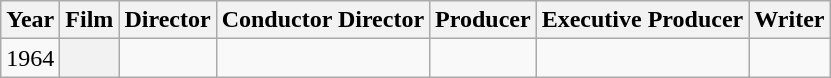<table class="wikitable sortable plainrowheaders" style="text-align:center">
<tr>
<th scope="col">Year</th>
<th scope="col">Film</th>
<th scope="col">Director</th>
<th scope="col">Conductor Director</th>
<th scope="col">Producer</th>
<th scope="col">Executive Producer</th>
<th scope="col">Writer</th>
</tr>
<tr>
<td>1964</td>
<th scope="row"><em></em></th>
<td></td>
<td></td>
<td></td>
<td></td>
<td></td>
</tr>
</table>
